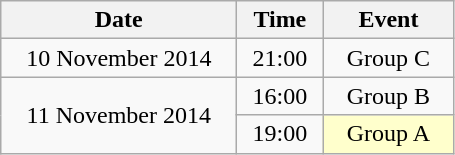<table class = "wikitable" style="text-align:center;">
<tr>
<th width=150>Date</th>
<th width=50>Time</th>
<th width=80>Event</th>
</tr>
<tr>
<td>10 November 2014</td>
<td>21:00</td>
<td>Group C</td>
</tr>
<tr>
<td rowspan=2>11 November 2014</td>
<td>16:00</td>
<td>Group B</td>
</tr>
<tr>
<td>19:00</td>
<td bgcolor=ffffcc>Group A</td>
</tr>
</table>
